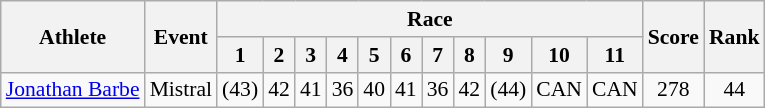<table class=wikitable style="font-size:90%">
<tr>
<th rowspan="2">Athlete</th>
<th rowspan="2">Event</th>
<th colspan="11">Race</th>
<th rowspan="2">Score</th>
<th rowspan="2">Rank</th>
</tr>
<tr>
<th>1</th>
<th>2</th>
<th>3</th>
<th>4</th>
<th>5</th>
<th>6</th>
<th>7</th>
<th>8</th>
<th>9</th>
<th>10</th>
<th>11</th>
</tr>
<tr>
<td><a href='#'>Jonathan Barbe</a></td>
<td>Mistral</td>
<td>(43)</td>
<td>42</td>
<td>41</td>
<td>36</td>
<td>40</td>
<td>41</td>
<td>36</td>
<td>42</td>
<td>(44)</td>
<td>CAN</td>
<td>CAN</td>
<td align=center>278</td>
<td align=center>44</td>
</tr>
</table>
